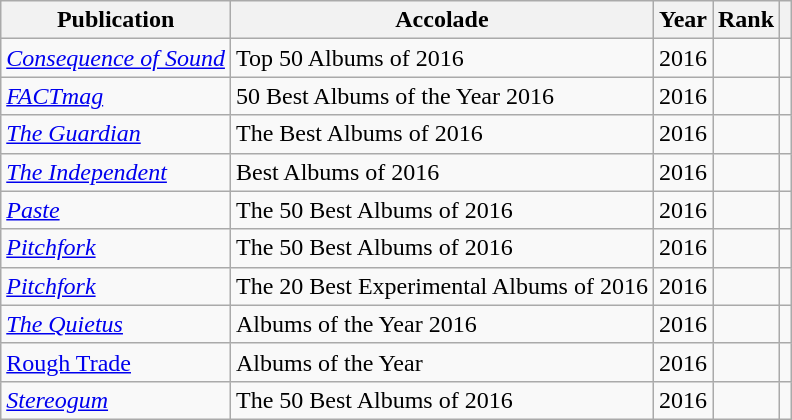<table class="wikitable sortable">
<tr>
<th>Publication</th>
<th>Accolade</th>
<th>Year</th>
<th>Rank</th>
<th class="unsortable"></th>
</tr>
<tr>
<td><em><a href='#'>Consequence of Sound</a></em></td>
<td>Top 50 Albums of 2016</td>
<td>2016</td>
<td></td>
<td></td>
</tr>
<tr>
<td><em><a href='#'>FACTmag</a></em></td>
<td>50 Best Albums of the Year 2016</td>
<td>2016</td>
<td></td>
<td></td>
</tr>
<tr>
<td><em><a href='#'>The Guardian</a></em></td>
<td>The Best Albums of 2016</td>
<td>2016</td>
<td></td>
<td></td>
</tr>
<tr>
<td><em><a href='#'>The Independent</a></em></td>
<td>Best Albums of 2016</td>
<td>2016</td>
<td></td>
<td></td>
</tr>
<tr>
<td><em><a href='#'>Paste</a></em></td>
<td>The 50 Best Albums of 2016</td>
<td>2016</td>
<td></td>
<td></td>
</tr>
<tr>
<td><em><a href='#'>Pitchfork</a></em></td>
<td>The 50 Best Albums of 2016</td>
<td>2016</td>
<td></td>
<td></td>
</tr>
<tr>
<td><em><a href='#'>Pitchfork</a></em></td>
<td>The 20 Best Experimental Albums of 2016</td>
<td>2016</td>
<td></td>
<td></td>
</tr>
<tr>
<td><em><a href='#'>The Quietus</a></em></td>
<td>Albums of the Year 2016</td>
<td>2016</td>
<td></td>
<td></td>
</tr>
<tr>
<td><a href='#'>Rough Trade</a></td>
<td>Albums of the Year</td>
<td>2016</td>
<td></td>
<td></td>
</tr>
<tr>
<td><em><a href='#'>Stereogum</a></em></td>
<td>The 50 Best Albums of 2016</td>
<td>2016</td>
<td></td>
<td></td>
</tr>
</table>
